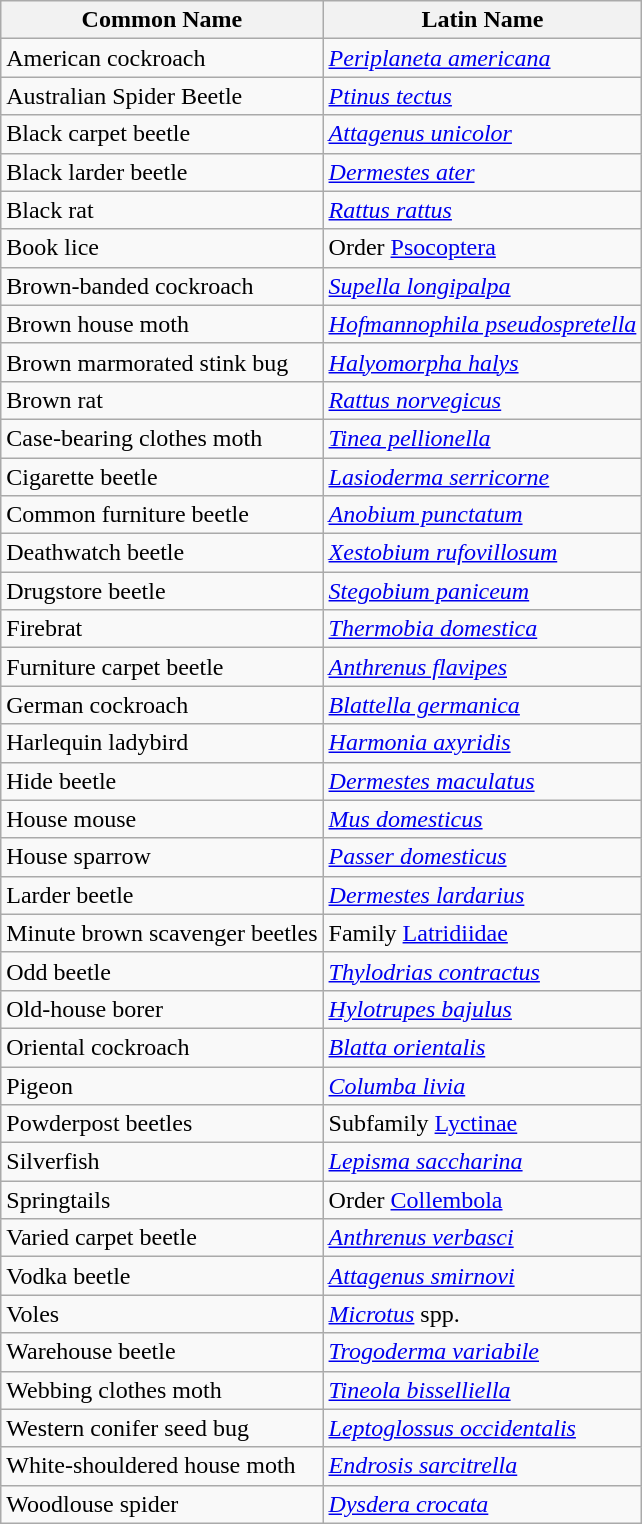<table class="wikitable">
<tr>
<th>Common Name</th>
<th>Latin Name</th>
</tr>
<tr>
<td>American cockroach</td>
<td><em><a href='#'>Periplaneta americana</a></em></td>
</tr>
<tr>
<td>Australian Spider Beetle</td>
<td><em><a href='#'>Ptinus tectus</a></em></td>
</tr>
<tr>
<td>Black carpet beetle</td>
<td><em><a href='#'>Attagenus unicolor</a></em></td>
</tr>
<tr>
<td>Black larder beetle</td>
<td><em><a href='#'>Dermestes ater</a></em></td>
</tr>
<tr>
<td>Black rat</td>
<td><em><a href='#'>Rattus rattus</a></em></td>
</tr>
<tr>
<td>Book lice</td>
<td>Order <a href='#'>Psocoptera</a></td>
</tr>
<tr>
<td>Brown-banded cockroach</td>
<td><em><a href='#'>Supella longipalpa</a></em></td>
</tr>
<tr>
<td>Brown house moth</td>
<td><em><a href='#'>Hofmannophila pseudospretella</a></em></td>
</tr>
<tr>
<td>Brown marmorated stink bug</td>
<td><em><a href='#'>Halyomorpha halys</a></em></td>
</tr>
<tr>
<td>Brown rat</td>
<td><em><a href='#'>Rattus norvegicus</a></em></td>
</tr>
<tr>
<td>Case-bearing clothes moth</td>
<td><em><a href='#'>Tinea pellionella</a></em></td>
</tr>
<tr>
<td>Cigarette beetle</td>
<td><em><a href='#'>Lasioderma serricorne</a></em></td>
</tr>
<tr>
<td>Common furniture beetle</td>
<td><em><a href='#'>Anobium punctatum</a></em></td>
</tr>
<tr>
<td>Deathwatch beetle</td>
<td><em><a href='#'>Xestobium rufovillosum</a></em></td>
</tr>
<tr>
<td>Drugstore beetle</td>
<td><em><a href='#'>Stegobium paniceum</a></em></td>
</tr>
<tr>
<td>Firebrat</td>
<td><em><a href='#'>Thermobia domestica</a></em></td>
</tr>
<tr>
<td>Furniture carpet beetle</td>
<td><em><a href='#'>Anthrenus flavipes</a></em></td>
</tr>
<tr>
<td>German cockroach</td>
<td><em><a href='#'>Blattella germanica</a></em></td>
</tr>
<tr>
<td>Harlequin ladybird</td>
<td><em><a href='#'>Harmonia axyridis</a></em></td>
</tr>
<tr>
<td>Hide beetle</td>
<td><em><a href='#'>Dermestes maculatus</a></em></td>
</tr>
<tr>
<td>House mouse</td>
<td><em><a href='#'>Mus domesticus</a></em></td>
</tr>
<tr>
<td>House sparrow</td>
<td><em><a href='#'>Passer domesticus</a></em></td>
</tr>
<tr>
<td>Larder beetle</td>
<td><em><a href='#'>Dermestes lardarius</a></em></td>
</tr>
<tr>
<td>Minute brown scavenger beetles</td>
<td>Family <a href='#'>Latridiidae</a></td>
</tr>
<tr>
<td>Odd beetle</td>
<td><em><a href='#'>Thylodrias contractus</a></em></td>
</tr>
<tr>
<td>Old-house borer</td>
<td><em><a href='#'>Hylotrupes bajulus</a></em></td>
</tr>
<tr>
<td>Oriental cockroach</td>
<td><em><a href='#'>Blatta orientalis</a></em></td>
</tr>
<tr>
<td>Pigeon</td>
<td><em><a href='#'>Columba livia</a></em></td>
</tr>
<tr>
<td>Powderpost beetles</td>
<td>Subfamily <a href='#'>Lyctinae</a></td>
</tr>
<tr>
<td>Silverfish</td>
<td><em><a href='#'>Lepisma saccharina</a></em></td>
</tr>
<tr>
<td>Springtails</td>
<td>Order <a href='#'>Collembola</a></td>
</tr>
<tr>
<td>Varied carpet beetle</td>
<td><em><a href='#'>Anthrenus verbasci</a></em></td>
</tr>
<tr>
<td>Vodka beetle</td>
<td><em><a href='#'>Attagenus smirnovi</a></em></td>
</tr>
<tr>
<td>Voles</td>
<td><em><a href='#'>Microtus</a></em> spp.</td>
</tr>
<tr>
<td>Warehouse beetle</td>
<td><em><a href='#'>Trogoderma variabile</a></em></td>
</tr>
<tr>
<td>Webbing clothes moth</td>
<td><em><a href='#'>Tineola bisselliella</a></em></td>
</tr>
<tr>
<td>Western conifer seed bug</td>
<td><em><a href='#'>Leptoglossus occidentalis</a></em></td>
</tr>
<tr>
<td>White-shouldered house moth</td>
<td><em><a href='#'>Endrosis sarcitrella</a></em></td>
</tr>
<tr>
<td>Woodlouse spider</td>
<td><em><a href='#'>Dysdera crocata</a></em></td>
</tr>
</table>
